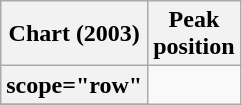<table class="wikitable sortable plainrowheaders">
<tr>
<th scope="col">Chart (2003)</th>
<th scope="col">Peak<br>position</th>
</tr>
<tr>
<th>scope="row"</th>
</tr>
<tr>
</tr>
</table>
